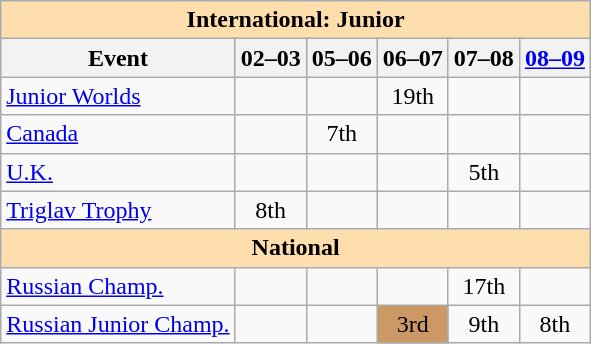<table class="wikitable" style="text-align:center">
<tr>
<th style="background-color: #ffdead; " colspan=6 align=center>International: Junior</th>
</tr>
<tr>
<th>Event</th>
<th>02–03</th>
<th>05–06</th>
<th>06–07</th>
<th>07–08</th>
<th><a href='#'>08–09</a></th>
</tr>
<tr>
<td align=left><a href='#'>Junior Worlds</a></td>
<td></td>
<td></td>
<td>19th</td>
<td></td>
<td></td>
</tr>
<tr>
<td align=left> <a href='#'>Canada</a></td>
<td></td>
<td>7th</td>
<td></td>
<td></td>
<td></td>
</tr>
<tr>
<td align=left> <a href='#'>U.K.</a></td>
<td></td>
<td></td>
<td></td>
<td>5th</td>
<td></td>
</tr>
<tr>
<td align=left><a href='#'>Triglav Trophy</a></td>
<td>8th</td>
<td></td>
<td></td>
<td></td>
<td></td>
</tr>
<tr>
<th style="background-color: #ffdead; " colspan=6 align=center>National</th>
</tr>
<tr>
<td align=left><a href='#'>Russian Champ.</a></td>
<td></td>
<td></td>
<td></td>
<td>17th</td>
<td></td>
</tr>
<tr>
<td align=left><a href='#'>Russian Junior Champ.</a></td>
<td></td>
<td></td>
<td bgcolor=cc9966>3rd</td>
<td>9th</td>
<td>8th</td>
</tr>
</table>
